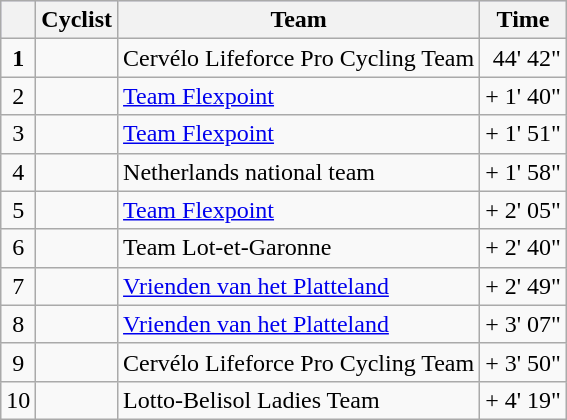<table class="wikitable">
<tr style="background:#ccccff;">
<th></th>
<th>Cyclist</th>
<th>Team</th>
<th>Time</th>
</tr>
<tr>
<td align=center><strong>1</strong></td>
<td></td>
<td>Cervélo Lifeforce Pro Cycling Team</td>
<td align=right>44' 42"</td>
</tr>
<tr>
<td align=center>2</td>
<td></td>
<td><a href='#'>Team Flexpoint</a></td>
<td align=right>+ 1' 40"</td>
</tr>
<tr>
<td align=center>3</td>
<td></td>
<td><a href='#'>Team Flexpoint</a></td>
<td align=right>+ 1' 51"</td>
</tr>
<tr>
<td align=center>4</td>
<td></td>
<td>Netherlands national team</td>
<td align=right>+ 1' 58"</td>
</tr>
<tr>
<td align=center>5</td>
<td></td>
<td><a href='#'>Team Flexpoint</a></td>
<td align=right>+ 2' 05"</td>
</tr>
<tr>
<td align=center>6</td>
<td></td>
<td>Team Lot-et-Garonne</td>
<td align=right>+ 2' 40"</td>
</tr>
<tr>
<td align=center>7</td>
<td></td>
<td><a href='#'>Vrienden van het Platteland</a></td>
<td align=right>+ 2' 49"</td>
</tr>
<tr>
<td align=center>8</td>
<td></td>
<td><a href='#'>Vrienden van het Platteland</a></td>
<td align=right>+ 3' 07"</td>
</tr>
<tr>
<td align=center>9</td>
<td></td>
<td>Cervélo Lifeforce Pro Cycling Team</td>
<td align=right>+ 3' 50"</td>
</tr>
<tr>
<td align=center>10</td>
<td></td>
<td>Lotto-Belisol Ladies Team</td>
<td align=right>+ 4' 19"</td>
</tr>
</table>
